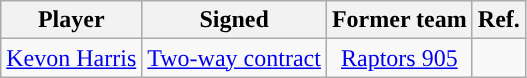<table class="wikitable sortable sortable" style="text-align: center">
<tr>
<th>Player</th>
<th>Signed</th>
<th>Former team</th>
<th>Ref.</th>
</tr>
<tr>
<td><a href='#'>Kevon Harris</a></td>
<td><a href='#'>Two-way contract</a></td>
<td><a href='#'>Raptors 905</a></td>
<td></td>
</tr>
</table>
